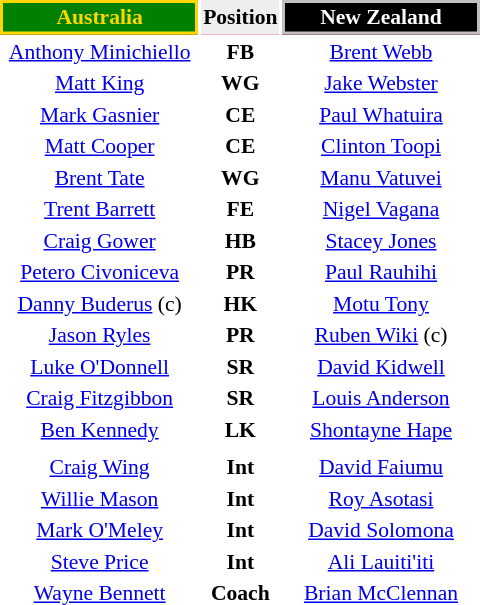<table style="float:right; font-size:90%; margin-left:1em;">
<tr style="background:#f03;">
<th align="centre"  style="width:126px; border:2px solid gold; background:green; color:gold;">Australia</th>
<th style="text-align:center; background:#eee; color:black;">Position</th>
<th align="centre"  style="width:126px; border:2px solid silver; background:black; color:white;">New Zealand</th>
</tr>
<tr>
<td style="text-align:center;"><a href='#'>Anthony Minichiello</a></td>
<th>FB</th>
<td style="text-align:center;"><a href='#'>Brent Webb</a></td>
</tr>
<tr>
<td style="text-align:center;"><a href='#'>Matt King</a></td>
<th>WG</th>
<td style="text-align:center;"><a href='#'>Jake Webster</a></td>
</tr>
<tr>
<td style="text-align:center;"><a href='#'>Mark Gasnier</a></td>
<th>CE</th>
<td style="text-align:center;"><a href='#'>Paul Whatuira</a></td>
</tr>
<tr>
<td style="text-align:center;"><a href='#'>Matt Cooper</a></td>
<th>CE</th>
<td style="text-align:center;"><a href='#'>Clinton Toopi</a></td>
</tr>
<tr>
<td style="text-align:center;"><a href='#'>Brent Tate</a></td>
<th>WG</th>
<td style="text-align:center;"><a href='#'>Manu Vatuvei</a></td>
</tr>
<tr>
<td style="text-align:center;"><a href='#'>Trent Barrett</a></td>
<th>FE</th>
<td style="text-align:center;"><a href='#'>Nigel Vagana</a></td>
</tr>
<tr>
<td style="text-align:center;"><a href='#'>Craig Gower</a></td>
<th>HB</th>
<td style="text-align:center;"><a href='#'>Stacey Jones</a></td>
</tr>
<tr>
<td style="text-align:center;"><a href='#'>Petero Civoniceva</a></td>
<th>PR</th>
<td style="text-align:center;"><a href='#'>Paul Rauhihi</a></td>
</tr>
<tr>
<td style="text-align:center;"><a href='#'>Danny Buderus</a> (c)</td>
<th>HK</th>
<td style="text-align:center;"><a href='#'>Motu Tony</a></td>
</tr>
<tr>
<td style="text-align:center;"><a href='#'>Jason Ryles</a></td>
<th>PR</th>
<td style="text-align:center;"><a href='#'>Ruben Wiki</a> (c)</td>
</tr>
<tr>
<td style="text-align:center;"><a href='#'>Luke O'Donnell</a></td>
<th>SR</th>
<td style="text-align:center;"><a href='#'>David Kidwell</a></td>
</tr>
<tr>
<td style="text-align:center;"><a href='#'>Craig Fitzgibbon</a></td>
<th>SR</th>
<td style="text-align:center;"><a href='#'>Louis Anderson</a></td>
</tr>
<tr>
<td style="text-align:center;"><a href='#'>Ben Kennedy</a></td>
<th>LK</th>
<td style="text-align:center;"><a href='#'>Shontayne Hape</a></td>
</tr>
<tr>
<td></td>
</tr>
<tr>
<td style="text-align:center;"><a href='#'>Craig Wing</a></td>
<th>Int</th>
<td style="text-align:center;"><a href='#'>David Faiumu</a></td>
</tr>
<tr>
<td style="text-align:center;"><a href='#'>Willie Mason</a></td>
<th>Int</th>
<td style="text-align:center;"><a href='#'>Roy Asotasi</a></td>
</tr>
<tr>
<td style="text-align:center;"><a href='#'>Mark O'Meley</a></td>
<th>Int</th>
<td style="text-align:center;"><a href='#'>David Solomona</a></td>
</tr>
<tr>
<td style="text-align:center;"><a href='#'>Steve Price</a></td>
<th>Int</th>
<td style="text-align:center;"><a href='#'>Ali Lauiti'iti</a></td>
</tr>
<tr>
<td style="text-align:center;"><a href='#'>Wayne Bennett</a></td>
<th>Coach</th>
<td style="text-align:center;"><a href='#'>Brian McClennan</a></td>
</tr>
</table>
